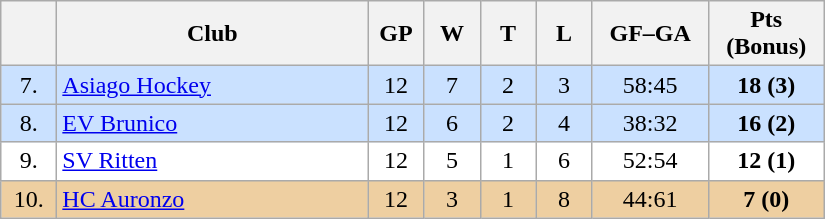<table class="wikitable">
<tr>
<th width="30"></th>
<th width="200">Club</th>
<th width="30">GP</th>
<th width="30">W</th>
<th width="30">T</th>
<th width="30">L</th>
<th width="70">GF–GA</th>
<th width="70">Pts (Bonus)</th>
</tr>
<tr bgcolor="#CAE1FF" align="center">
<td>7.</td>
<td align="left"><a href='#'>Asiago Hockey</a></td>
<td>12</td>
<td>7</td>
<td>2</td>
<td>3</td>
<td>58:45</td>
<td><strong>18 (3)</strong></td>
</tr>
<tr bgcolor="#CAE1FF" align="center">
<td>8.</td>
<td align="left"><a href='#'>EV Brunico</a></td>
<td>12</td>
<td>6</td>
<td>2</td>
<td>4</td>
<td>38:32</td>
<td><strong>16 (2)</strong></td>
</tr>
<tr bgcolor="#FFFFFF" align="center">
<td>9.</td>
<td align="left"><a href='#'>SV Ritten</a></td>
<td>12</td>
<td>5</td>
<td>1</td>
<td>6</td>
<td>52:54</td>
<td><strong>12 (1)</strong></td>
</tr>
<tr bgcolor="#EECFA1" align="center">
<td>10.</td>
<td align="left"><a href='#'>HC Auronzo</a></td>
<td>12</td>
<td>3</td>
<td>1</td>
<td>8</td>
<td>44:61</td>
<td><strong>7 (0)</strong></td>
</tr>
</table>
